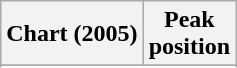<table class="wikitable sortable plainrowheaders" style="text-align:center">
<tr>
<th scope="col">Chart (2005)</th>
<th scope="col">Peak<br> position</th>
</tr>
<tr>
</tr>
<tr>
</tr>
<tr>
</tr>
</table>
